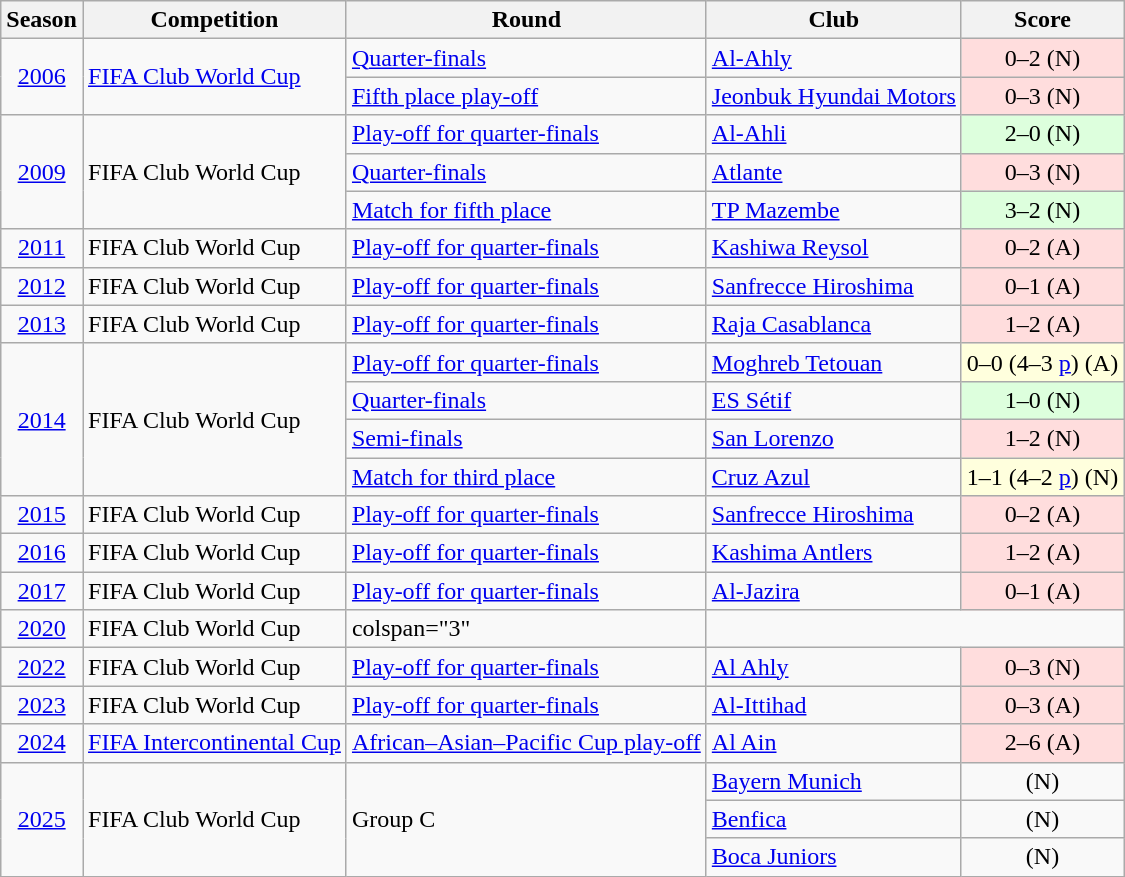<table class="wikitable">
<tr>
<th>Season</th>
<th>Competition</th>
<th>Round</th>
<th>Club</th>
<th>Score</th>
</tr>
<tr>
<td rowspan="2" style="text-align:center"><a href='#'>2006</a></td>
<td rowspan="2"><a href='#'>FIFA Club World Cup</a></td>
<td><a href='#'>Quarter-finals</a></td>
<td> <a href='#'>Al-Ahly</a></td>
<td style="background:#fdd;" align="center">0–2 (N)</td>
</tr>
<tr>
<td><a href='#'>Fifth place play-off</a></td>
<td> <a href='#'>Jeonbuk Hyundai Motors</a></td>
<td style="background:#fdd;" align="center">0–3 (N)</td>
</tr>
<tr>
<td rowspan="3" style="text-align:center"><a href='#'>2009</a></td>
<td rowspan="3">FIFA Club World Cup</td>
<td><a href='#'>Play-off for quarter-finals</a></td>
<td> <a href='#'>Al-Ahli</a></td>
<td style="background:#dfd;" align="center">2–0 (N)</td>
</tr>
<tr>
<td><a href='#'>Quarter-finals</a></td>
<td> <a href='#'>Atlante</a></td>
<td style="background:#fdd;" align="center">0–3 (N)</td>
</tr>
<tr>
<td><a href='#'>Match for fifth place</a></td>
<td> <a href='#'>TP Mazembe</a></td>
<td style="background:#dfd;" align="center">3–2 (N)</td>
</tr>
<tr>
<td style="text-align:center"><a href='#'>2011</a></td>
<td>FIFA Club World Cup</td>
<td><a href='#'>Play-off for quarter-finals</a></td>
<td> <a href='#'>Kashiwa Reysol</a></td>
<td style="background:#fdd;" align="center">0–2 (A)</td>
</tr>
<tr>
<td style="text-align:center"><a href='#'>2012</a></td>
<td>FIFA Club World Cup</td>
<td><a href='#'>Play-off for quarter-finals</a></td>
<td> <a href='#'>Sanfrecce Hiroshima</a></td>
<td style="background:#fdd;" align="center">0–1 (A)</td>
</tr>
<tr>
<td style="text-align:center"><a href='#'>2013</a></td>
<td>FIFA Club World Cup</td>
<td><a href='#'>Play-off for quarter-finals</a></td>
<td> <a href='#'>Raja Casablanca</a></td>
<td style="background:#fdd;" align="center">1–2 (A)</td>
</tr>
<tr>
<td rowspan="4" style="text-align:center"><a href='#'>2014</a></td>
<td rowspan="4">FIFA Club World Cup</td>
<td><a href='#'>Play-off for quarter-finals</a></td>
<td> <a href='#'>Moghreb Tetouan</a></td>
<td style="background:#ffd;" align="center">0–0 (4–3 <a href='#'>p</a>) (A)</td>
</tr>
<tr>
<td><a href='#'>Quarter-finals</a></td>
<td> <a href='#'>ES Sétif</a></td>
<td style="background:#dfd;" align="center">1–0 (N)</td>
</tr>
<tr>
<td><a href='#'>Semi-finals</a></td>
<td> <a href='#'>San Lorenzo</a></td>
<td style="background:#fdd;" align="center">1–2  (N)</td>
</tr>
<tr>
<td><a href='#'>Match for third place</a></td>
<td> <a href='#'>Cruz Azul</a></td>
<td style="background:#ffd;" align="center">1–1 (4–2 <a href='#'>p</a>) (N)</td>
</tr>
<tr>
<td style="text-align:center"><a href='#'>2015</a></td>
<td>FIFA Club World Cup</td>
<td><a href='#'>Play-off for quarter-finals</a></td>
<td> <a href='#'>Sanfrecce Hiroshima</a></td>
<td style="background:#fdd;" align="center">0–2 (A)</td>
</tr>
<tr>
<td style="text-align:center"><a href='#'>2016</a></td>
<td>FIFA Club World Cup</td>
<td><a href='#'>Play-off for quarter-finals</a></td>
<td> <a href='#'>Kashima Antlers</a></td>
<td style="background:#fdd;" align="center">1–2 (A)</td>
</tr>
<tr>
<td style="text-align:center"><a href='#'>2017</a></td>
<td>FIFA Club World Cup</td>
<td><a href='#'>Play-off for quarter-finals</a></td>
<td> <a href='#'>Al-Jazira</a></td>
<td style="background:#fdd;" align="center">0–1 (A)</td>
</tr>
<tr>
<td style="text-align:center"><a href='#'>2020</a></td>
<td>FIFA Club World Cup</td>
<td>colspan="3" </td>
</tr>
<tr>
<td style="text-align:center"><a href='#'>2022</a></td>
<td>FIFA Club World Cup</td>
<td><a href='#'>Play-off for quarter-finals</a></td>
<td> <a href='#'>Al Ahly</a></td>
<td style="background:#fdd;" align="center">0–3 (N)</td>
</tr>
<tr>
<td style="text-align:center"><a href='#'>2023</a></td>
<td>FIFA Club World Cup</td>
<td><a href='#'>Play-off for quarter-finals</a></td>
<td> <a href='#'>Al-Ittihad</a></td>
<td style="background:#fdd;" align="center">0–3 (A)</td>
</tr>
<tr>
<td style="text-align:center"><a href='#'>2024</a></td>
<td><a href='#'>FIFA Intercontinental Cup</a></td>
<td><a href='#'>African–Asian–Pacific Cup play-off</a></td>
<td> <a href='#'>Al Ain</a></td>
<td style="background:#fdd;" align="center">2–6 (A)</td>
</tr>
<tr>
<td rowspan="3" style="text-align:center"><a href='#'>2025</a></td>
<td rowspan="3">FIFA Club World Cup</td>
<td rowspan="3">Group C</td>
<td> <a href='#'>Bayern Munich</a></td>
<td style="background:#;" align="center">(N)</td>
</tr>
<tr>
<td> <a href='#'>Benfica</a></td>
<td style="text-align:center">(N)</td>
</tr>
<tr>
<td> <a href='#'>Boca Juniors</a></td>
<td style="text-align:center">(N)</td>
</tr>
</table>
